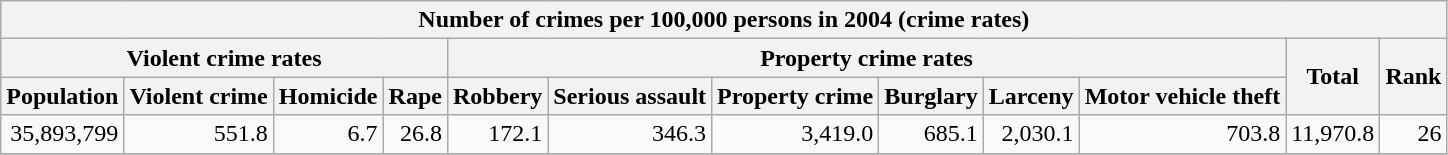<table class="wikitable" style="text-align:right; margin-right:60px">
<tr>
<th colspan=12>Number of crimes per 100,000 persons in 2004 (crime rates)</th>
</tr>
<tr>
<th colspan=4>Violent crime rates</th>
<th colspan=6>Property crime rates</th>
<th rowspan=2>Total</th>
<th rowspan=2>Rank</th>
</tr>
<tr>
<th>Population</th>
<th>Violent crime</th>
<th>Homicide</th>
<th>Rape</th>
<th>Robbery</th>
<th>Serious assault</th>
<th>Property crime</th>
<th>Burglary</th>
<th>Larceny</th>
<th>Motor vehicle theft</th>
</tr>
<tr>
<td>35,893,799</td>
<td>551.8</td>
<td>6.7</td>
<td>26.8</td>
<td>172.1</td>
<td>346.3</td>
<td>3,419.0</td>
<td>685.1</td>
<td>2,030.1</td>
<td>703.8</td>
<td>11,970.8</td>
<td>26</td>
</tr>
<tr>
</tr>
</table>
